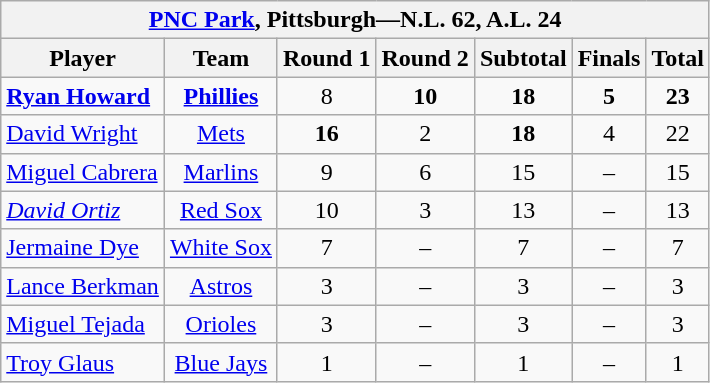<table class="wikitable" style="text-align:center;">
<tr>
<th colspan="7"><a href='#'>PNC Park</a>, Pittsburgh—N.L. 62, A.L. 24</th>
</tr>
<tr>
<th>Player</th>
<th>Team</th>
<th>Round 1</th>
<th>Round 2</th>
<th>Subtotal</th>
<th>Finals</th>
<th>Total</th>
</tr>
<tr>
<td align="left"><strong><a href='#'>Ryan Howard</a></strong></td>
<td><strong><a href='#'>Phillies</a></strong></td>
<td>8</td>
<td><strong>10</strong></td>
<td><strong>18</strong></td>
<td><strong>5</strong></td>
<td><strong>23</strong></td>
</tr>
<tr>
<td align="left"><a href='#'>David Wright</a></td>
<td><a href='#'>Mets</a></td>
<td><strong>16</strong></td>
<td>2</td>
<td><strong>18</strong></td>
<td>4</td>
<td>22</td>
</tr>
<tr>
<td align="left"><a href='#'>Miguel Cabrera</a></td>
<td><a href='#'>Marlins</a></td>
<td>9</td>
<td>6</td>
<td>15</td>
<td>–</td>
<td>15</td>
</tr>
<tr>
<td align="left"><em><a href='#'>David Ortiz</a></em></td>
<td><a href='#'>Red Sox</a></td>
<td>10</td>
<td>3</td>
<td>13</td>
<td>–</td>
<td>13</td>
</tr>
<tr>
<td align="left"><a href='#'>Jermaine Dye</a></td>
<td><a href='#'>White Sox</a></td>
<td>7</td>
<td>–</td>
<td>7</td>
<td>–</td>
<td>7</td>
</tr>
<tr>
<td align="left"><a href='#'>Lance Berkman</a></td>
<td><a href='#'>Astros</a></td>
<td>3</td>
<td>–</td>
<td>3</td>
<td>–</td>
<td>3</td>
</tr>
<tr>
<td align="left"><a href='#'>Miguel Tejada</a></td>
<td><a href='#'>Orioles</a></td>
<td>3</td>
<td>–</td>
<td>3</td>
<td>–</td>
<td>3</td>
</tr>
<tr>
<td align="left"><a href='#'>Troy Glaus</a></td>
<td><a href='#'>Blue Jays</a></td>
<td>1</td>
<td>–</td>
<td>1</td>
<td>–</td>
<td>1</td>
</tr>
</table>
